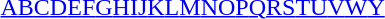<table id="toc" class="toc" summary="Class">
<tr>
<th></th>
</tr>
<tr>
<td style="text-align:center;"><a href='#'>A</a><a href='#'>B</a><a href='#'>C</a><a href='#'>D</a><a href='#'>E</a><a href='#'>F</a><a href='#'>G</a><a href='#'>H</a><a href='#'>I</a><a href='#'>J</a><a href='#'>K</a><a href='#'>L</a><a href='#'>M</a><a href='#'>N</a><a href='#'>O</a><a href='#'>P</a><a href='#'>Q</a><a href='#'>R</a><a href='#'>S</a><a href='#'>T</a><a href='#'>U</a><a href='#'>V</a><a href='#'>W</a><a href='#'>Y</a></td>
</tr>
</table>
